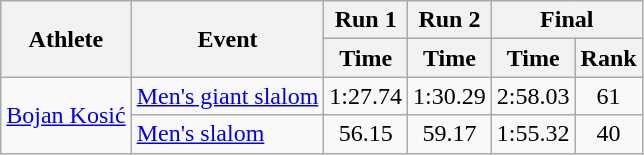<table class="wikitable" style="text-align:center">
<tr>
<th rowspan="2">Athlete</th>
<th rowspan="2">Event</th>
<th>Run 1</th>
<th>Run 2</th>
<th colspan="2">Final</th>
</tr>
<tr>
<th>Time</th>
<th>Time</th>
<th>Time</th>
<th>Rank</th>
</tr>
<tr>
<td rowspan="2" align="left"><a href='#'>Bojan Kosić</a></td>
<td align="left"><a href='#'>Men's giant slalom</a></td>
<td>1:27.74</td>
<td>1:30.29</td>
<td>2:58.03</td>
<td>61</td>
</tr>
<tr>
<td align="left"><a href='#'>Men's slalom</a></td>
<td>56.15</td>
<td>59.17</td>
<td>1:55.32</td>
<td>40</td>
</tr>
</table>
